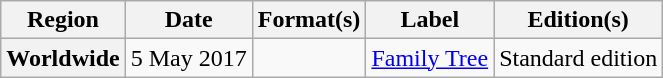<table class="wikitable plainrowheaders">
<tr>
<th scope="col">Region</th>
<th scope="col">Date</th>
<th scope="col">Format(s)</th>
<th scope="col">Label</th>
<th scope="col">Edition(s)</th>
</tr>
<tr>
<th scope="row">Worldwide</th>
<td>5 May 2017</td>
<td></td>
<td><a href='#'>Family Tree</a></td>
<td>Standard edition</td>
</tr>
</table>
